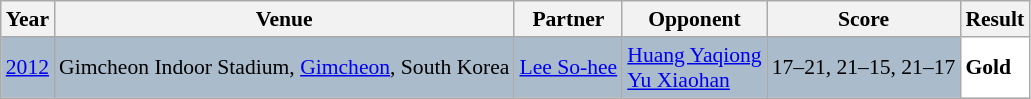<table class="sortable wikitable" style="font-size: 90%;">
<tr>
<th>Year</th>
<th>Venue</th>
<th>Partner</th>
<th>Opponent</th>
<th>Score</th>
<th>Result</th>
</tr>
<tr style="background:#AABBCC">
<td align="center"><a href='#'>2012</a></td>
<td align="left">Gimcheon Indoor Stadium, <a href='#'>Gimcheon</a>, South Korea</td>
<td align="left"> <a href='#'>Lee So-hee</a></td>
<td align="left"> <a href='#'>Huang Yaqiong</a><br> <a href='#'>Yu Xiaohan</a></td>
<td align="left">17–21, 21–15, 21–17</td>
<td style="text-align:left; background:white"> <strong>Gold</strong></td>
</tr>
</table>
